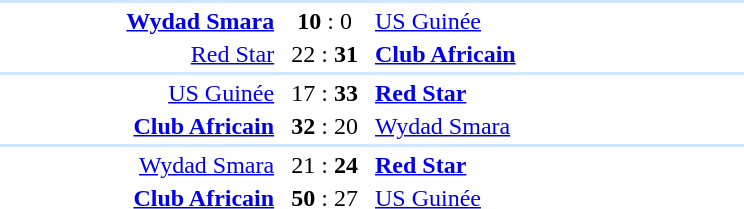<table style="text-align:center" width=500>
<tr>
<th width=30%></th>
<th width=10%></th>
<th width=30%></th>
<th width=10%></th>
</tr>
<tr align="left" bgcolor=#D0E7FF>
<td colspan=4></td>
</tr>
<tr>
<td align="right"><strong><a href='#'>Wydad Smara</a></strong> </td>
<td><strong>10</strong> : 0</td>
<td align=left> <a href='#'>US Guinée</a></td>
</tr>
<tr>
<td align="right"><a href='#'>Red Star</a> </td>
<td>22 : <strong>31</strong></td>
<td align=left> <strong><a href='#'>Club Africain</a></strong></td>
</tr>
<tr align="left" bgcolor=#D0E7FF>
<td colspan=4></td>
</tr>
<tr>
<td align="right"><a href='#'>US Guinée</a> </td>
<td>17 : <strong>33</strong></td>
<td align=left> <strong><a href='#'>Red Star</a></strong></td>
</tr>
<tr>
<td align="right"><strong><a href='#'>Club Africain</a></strong> </td>
<td><strong>32</strong> : 20</td>
<td align=left> <a href='#'>Wydad Smara</a></td>
</tr>
<tr align="left" bgcolor=#D0E7FF>
<td colspan=4></td>
</tr>
<tr>
<td align="right"><a href='#'>Wydad Smara</a> </td>
<td>21 : <strong>24</strong></td>
<td align=left> <strong><a href='#'>Red Star</a></strong></td>
</tr>
<tr>
<td align="right"><strong><a href='#'>Club Africain</a></strong> </td>
<td><strong>50</strong> : 27</td>
<td align=left> <a href='#'>US Guinée</a></td>
</tr>
</table>
